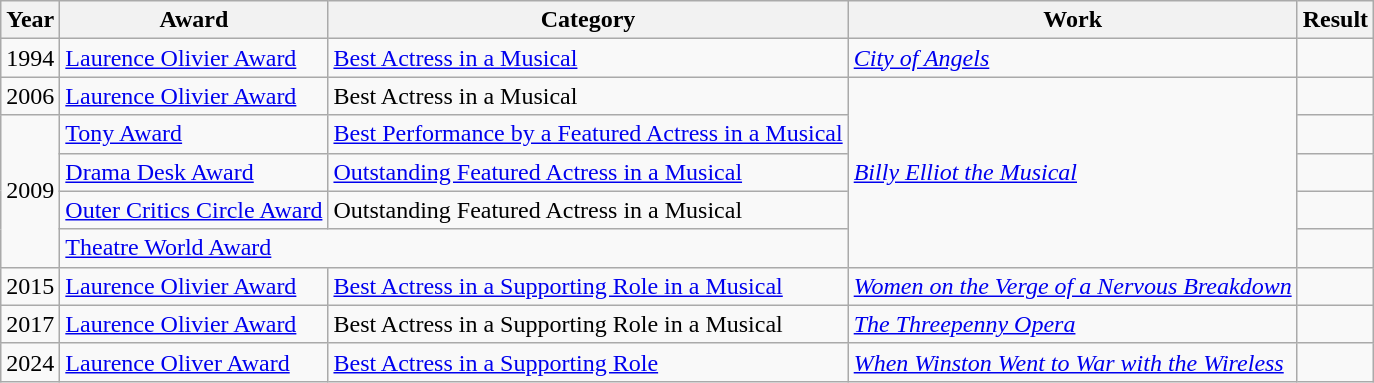<table class="wikitable">
<tr>
<th>Year</th>
<th>Award</th>
<th>Category</th>
<th>Work</th>
<th>Result</th>
</tr>
<tr>
<td>1994</td>
<td><a href='#'>Laurence Olivier Award</a></td>
<td><a href='#'>Best Actress in a Musical</a></td>
<td><em><a href='#'>City of Angels</a></em></td>
<td></td>
</tr>
<tr>
<td>2006</td>
<td><a href='#'>Laurence Olivier Award</a></td>
<td>Best Actress in a Musical</td>
<td rowspan="5"><em><a href='#'>Billy Elliot the Musical</a></em></td>
<td></td>
</tr>
<tr>
<td rowspan="4">2009</td>
<td><a href='#'>Tony Award</a></td>
<td><a href='#'>Best Performance by a Featured Actress in a Musical</a></td>
<td></td>
</tr>
<tr>
<td><a href='#'>Drama Desk Award</a></td>
<td><a href='#'>Outstanding Featured Actress in a Musical</a></td>
<td></td>
</tr>
<tr>
<td><a href='#'>Outer Critics Circle Award</a></td>
<td>Outstanding Featured Actress in a Musical</td>
<td></td>
</tr>
<tr>
<td colspan="2"><a href='#'>Theatre World Award</a></td>
<td></td>
</tr>
<tr>
<td>2015</td>
<td><a href='#'>Laurence Olivier Award</a></td>
<td><a href='#'>Best Actress in a Supporting Role in a Musical</a></td>
<td><em><a href='#'>Women on the Verge of a Nervous Breakdown</a></em></td>
<td></td>
</tr>
<tr>
<td>2017</td>
<td><a href='#'>Laurence Olivier Award</a></td>
<td>Best Actress in a Supporting Role in a Musical</td>
<td><em><a href='#'>The Threepenny Opera</a></em></td>
<td></td>
</tr>
<tr>
<td>2024</td>
<td><a href='#'>Laurence Oliver Award</a></td>
<td><a href='#'>Best Actress in a Supporting Role</a></td>
<td><em><a href='#'>When Winston Went to War with the Wireless</a></em></td>
<td></td>
</tr>
</table>
